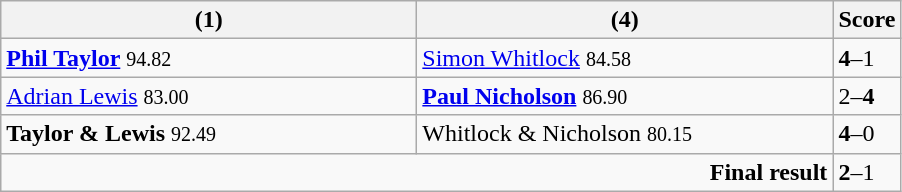<table class="wikitable">
<tr>
<th width=270><strong></strong> (1)</th>
<th width=270> (4)</th>
<th>Score</th>
</tr>
<tr>
<td><strong><a href='#'>Phil Taylor</a></strong> <small><span>94.82</span></small></td>
<td><a href='#'>Simon Whitlock</a> <small><span>84.58</span></small></td>
<td><strong>4</strong>–1</td>
</tr>
<tr>
<td><a href='#'>Adrian Lewis</a> <small><span>83.00</span></small></td>
<td><strong><a href='#'>Paul Nicholson</a></strong> <small><span>86.90</span></small></td>
<td>2–<strong>4</strong></td>
</tr>
<tr>
<td><strong>Taylor & Lewis</strong> <small><span>92.49</span></small></td>
<td>Whitlock & Nicholson <small><span>80.15</span></small></td>
<td><strong>4</strong>–0</td>
</tr>
<tr>
<td colspan="2" align="right"><strong>Final result</strong></td>
<td><strong>2</strong>–1</td>
</tr>
</table>
